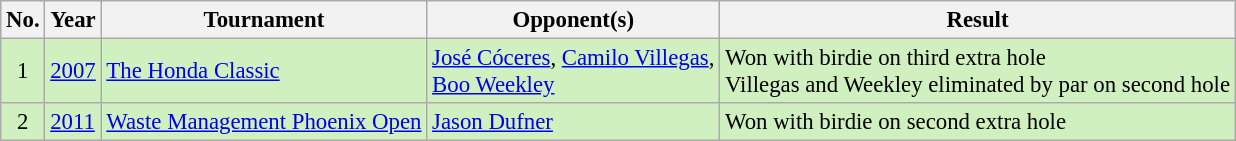<table class="wikitable" style="font-size:95%;">
<tr>
<th>No.</th>
<th>Year</th>
<th>Tournament</th>
<th>Opponent(s)</th>
<th>Result</th>
</tr>
<tr style="background:#D0F0C0;">
<td align=center>1</td>
<td><a href='#'>2007</a></td>
<td><a href='#'>The Honda Classic</a></td>
<td> <a href='#'>José Cóceres</a>,  <a href='#'>Camilo Villegas</a>,<br> <a href='#'>Boo Weekley</a></td>
<td>Won with birdie on third extra hole<br>Villegas and Weekley eliminated by par on second hole</td>
</tr>
<tr style="background:#D0F0C0;">
<td align=center>2</td>
<td><a href='#'>2011</a></td>
<td><a href='#'>Waste Management Phoenix Open</a></td>
<td> <a href='#'>Jason Dufner</a></td>
<td>Won with birdie on second extra hole</td>
</tr>
</table>
